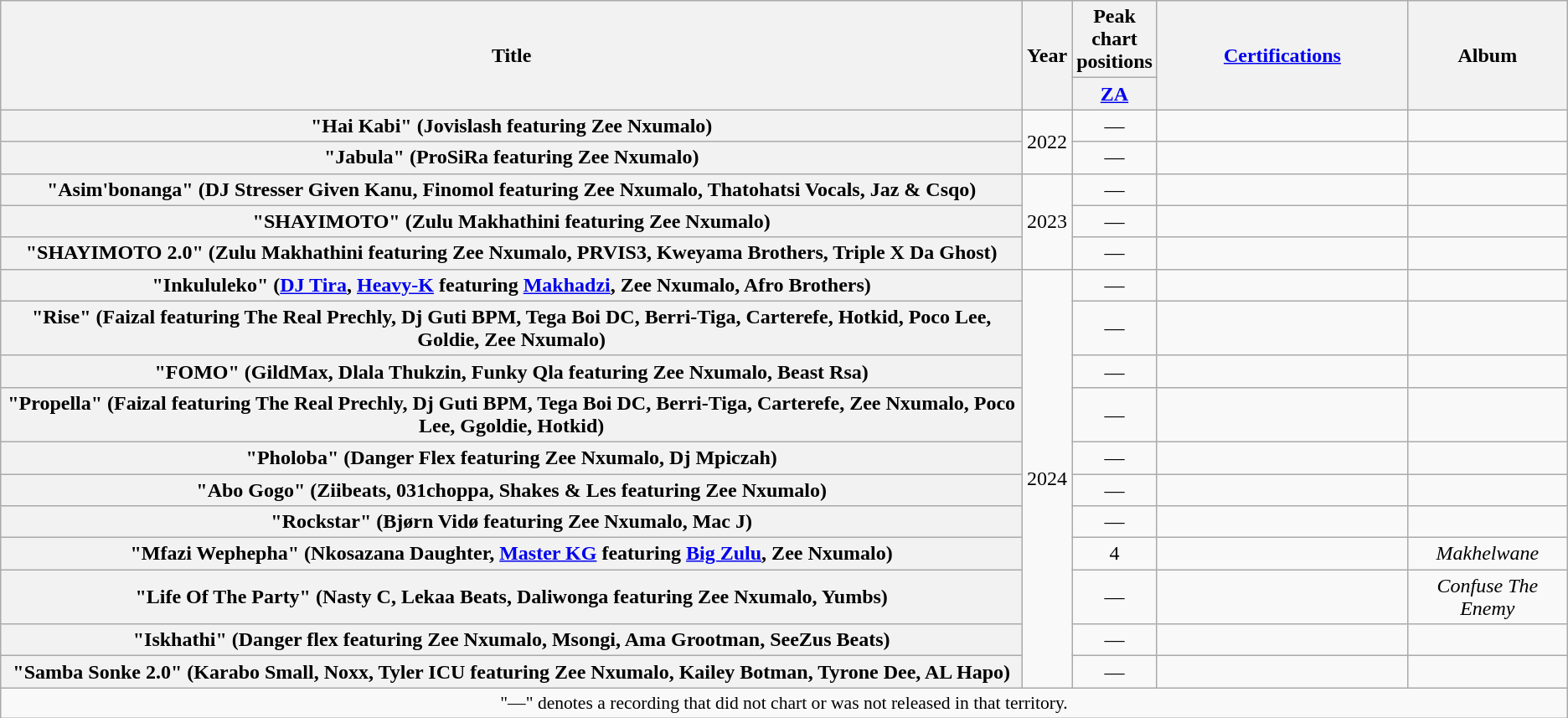<table class="wikitable plainrowheaders" style="text-align:center">
<tr>
<th scope="col" rowspan="2">Title</th>
<th scope="col" rowspan="2">Year</th>
<th scope="col" colspan="1">Peak chart positions</th>
<th scope="col" rowspan="2" style="width:12em;"><a href='#'>Certifications</a></th>
<th scope="col" rowspan="2">Album</th>
</tr>
<tr>
<th scope="col" style="width:3em;font-size:100%;"><a href='#'>ZA</a><br></th>
</tr>
<tr>
<th scope="row">"Hai Kabi" (Jovislash featuring Zee Nxumalo)</th>
<td rowspan=2>2022</td>
<td>—</td>
<td></td>
<td></td>
</tr>
<tr>
<th scope="row">"Jabula" (ProSiRa featuring Zee Nxumalo)</th>
<td>—</td>
<td></td>
<td></td>
</tr>
<tr>
<th scope="row">"Asim'bonanga" (DJ Stresser Given Kanu, Finomol featuring Zee Nxumalo, Thatohatsi Vocals, Jaz & Csqo)</th>
<td rowspan=3>2023</td>
<td>—</td>
<td></td>
<td></td>
</tr>
<tr>
<th scope="row">"SHAYIMOTO" (Zulu Makhathini featuring Zee Nxumalo)</th>
<td>—</td>
<td></td>
<td></td>
</tr>
<tr>
<th scope="row">"SHAYIMOTO 2.0" (Zulu Makhathini featuring Zee Nxumalo, PRVIS3, Kweyama Brothers, Triple X Da Ghost)</th>
<td>—</td>
<td></td>
<td></td>
</tr>
<tr>
<th scope="row">"Inkululeko" (<a href='#'>DJ Tira</a>, <a href='#'>Heavy-K</a> featuring <a href='#'>Makhadzi</a>, Zee Nxumalo, Afro Brothers)</th>
<td rowspan=11>2024</td>
<td>—</td>
<td></td>
<td></td>
</tr>
<tr>
<th scope="row">"Rise" (Faizal featuring The Real Prechly, Dj Guti BPM, Tega Boi DC, Berri-Tiga, Carterefe, Hotkid, Poco Lee, Goldie, Zee Nxumalo)</th>
<td>—</td>
<td></td>
<td></td>
</tr>
<tr>
<th scope="row">"FOMO" (GildMax, Dlala Thukzin, Funky Qla featuring Zee Nxumalo, Beast Rsa)</th>
<td>—</td>
<td></td>
<td></td>
</tr>
<tr>
<th scope="row">"Propella" (Faizal featuring The Real Prechly, Dj Guti BPM, Tega Boi DC, Berri-Tiga, Carterefe, Zee Nxumalo, Poco Lee, Ggoldie, Hotkid)</th>
<td>—</td>
<td></td>
<td></td>
</tr>
<tr>
<th scope="row">"Pholoba" (Danger Flex featuring Zee Nxumalo, Dj Mpiczah)</th>
<td>—</td>
<td></td>
<td></td>
</tr>
<tr>
<th scope="row">"Abo Gogo" (Ziibeats, 031choppa, Shakes & Les featuring Zee Nxumalo)</th>
<td>—</td>
<td></td>
<td></td>
</tr>
<tr>
<th scope="row">"Rockstar" (Bjørn Vidø featuring Zee Nxumalo, Mac J)</th>
<td>—</td>
<td></td>
<td></td>
</tr>
<tr>
<th scope="row">"Mfazi Wephepha" (Nkosazana Daughter, <a href='#'>Master KG</a> featuring  <a href='#'>Big Zulu</a>, Zee Nxumalo)</th>
<td>4</td>
<td></td>
<td><em>Makhelwane</em></td>
</tr>
<tr>
<th scope="row">"Life Of The Party" (Nasty C, Lekaa Beats, Daliwonga featuring Zee Nxumalo, Yumbs)</th>
<td>—</td>
<td></td>
<td><em>Confuse The Enemy</em></td>
</tr>
<tr>
<th scope="row">"Iskhathi" (Danger flex featuring Zee Nxumalo, Msongi, Ama Grootman, SeeZus Beats)</th>
<td>—</td>
<td></td>
<td></td>
</tr>
<tr>
<th scope="row">"Samba Sonke 2.0" (Karabo Small, Noxx, Tyler ICU featuring Zee Nxumalo, Kailey Botman, Tyrone Dee, AL Hapo)</th>
<td>—</td>
<td></td>
<td></td>
</tr>
<tr>
<td colspan="8" style="font-size:90%">"—" denotes a recording that did not chart or was not released in that territory.</td>
</tr>
</table>
